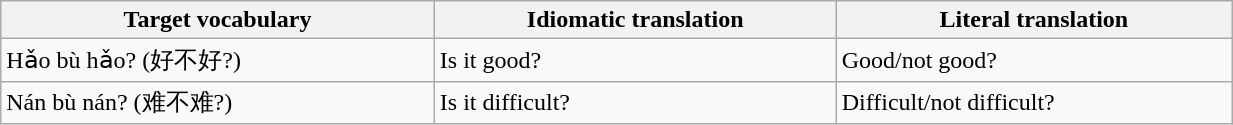<table class="wikitable" style="text-align:left; width:65%">
<tr>
<th scope="col">Target vocabulary</th>
<th scope="col">Idiomatic translation</th>
<th scope="col">Literal translation</th>
</tr>
<tr>
<td>Hǎo bù hǎo? (好不好?)</td>
<td>Is it good?</td>
<td>Good/not good?</td>
</tr>
<tr>
<td>Nán bù nán? (难不难?)</td>
<td>Is it difficult?</td>
<td>Difficult/not difficult?</td>
</tr>
</table>
